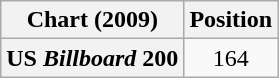<table class="wikitable plainrowheaders">
<tr>
<th scope="col">Chart (2009)</th>
<th scope="col">Position</th>
</tr>
<tr>
<th scope="row">US <em>Billboard</em> 200</th>
<td style="text-align:center">164</td>
</tr>
</table>
